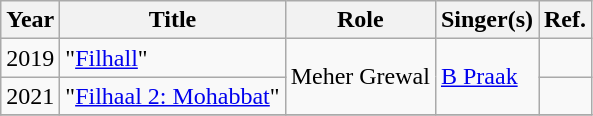<table class="wikitable sortable">
<tr>
<th>Year</th>
<th>Title</th>
<th>Role</th>
<th>Singer(s)</th>
<th class="unsortable">Ref.</th>
</tr>
<tr>
<td>2019</td>
<td>"<a href='#'>Filhall</a>"</td>
<td rowspan="2">Meher Grewal</td>
<td rowspan="2"><a href='#'>B Praak</a></td>
<td></td>
</tr>
<tr>
<td>2021</td>
<td>"<a href='#'>Filhaal 2: Mohabbat</a>"</td>
<td></td>
</tr>
<tr>
</tr>
</table>
